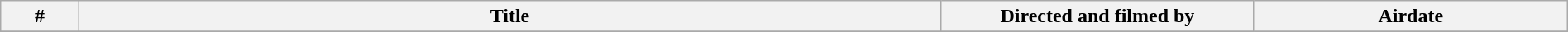<table class="wikitable plainrowheaders" width="100%">
<tr>
<th width="5%">#</th>
<th width="55%">Title</th>
<th width="20%">Directed and filmed by</th>
<th width="20%">Airdate</th>
</tr>
<tr>
</tr>
</table>
